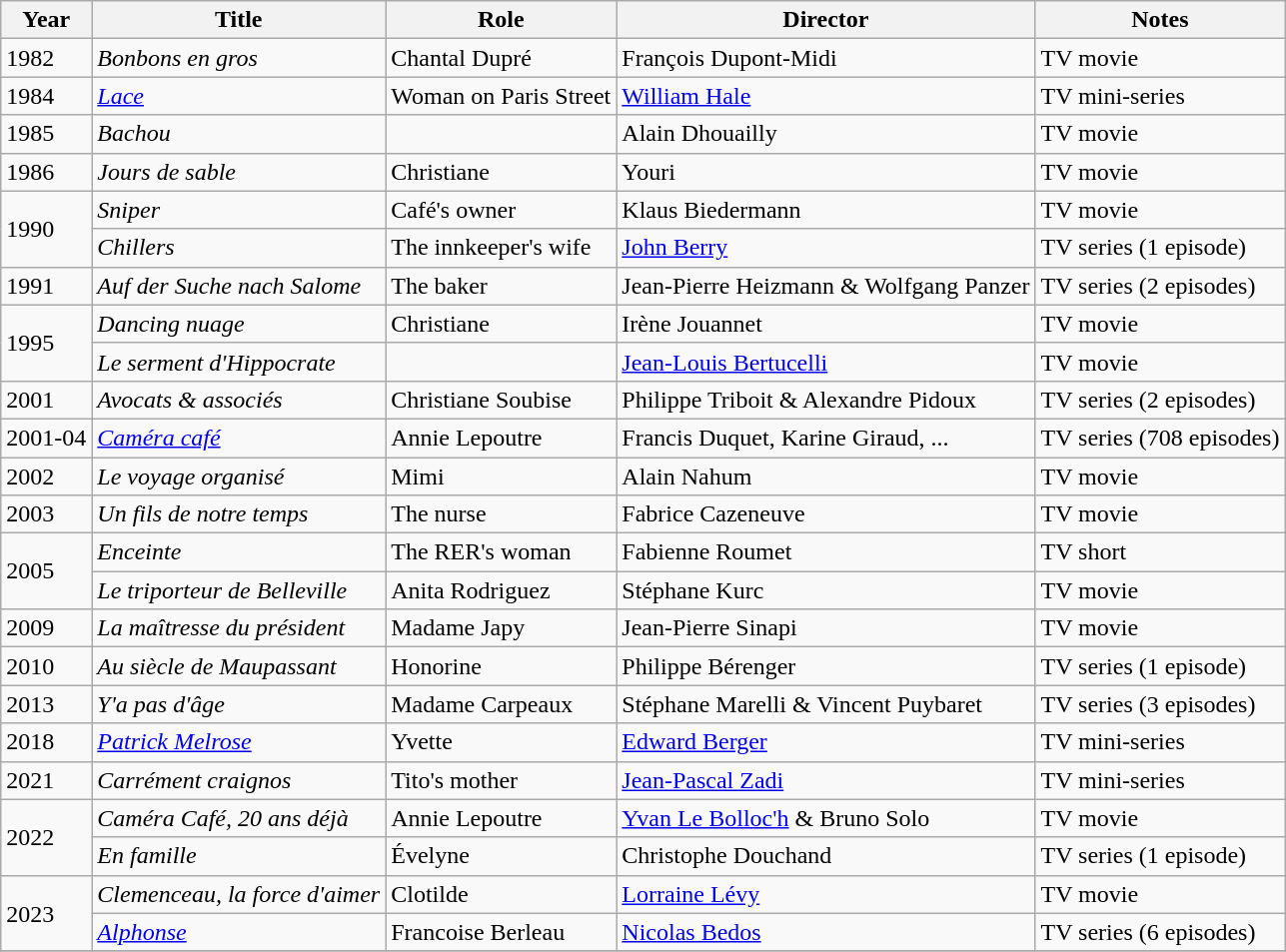<table class="wikitable">
<tr>
<th>Year</th>
<th>Title</th>
<th>Role</th>
<th>Director</th>
<th>Notes</th>
</tr>
<tr>
<td>1982</td>
<td><em>Bonbons en gros</em></td>
<td>Chantal Dupré</td>
<td>François Dupont-Midi</td>
<td>TV movie</td>
</tr>
<tr>
<td>1984</td>
<td><em><a href='#'>Lace</a></em></td>
<td>Woman on Paris Street</td>
<td><a href='#'>William Hale</a></td>
<td>TV mini-series</td>
</tr>
<tr>
<td>1985</td>
<td><em>Bachou</em></td>
<td></td>
<td>Alain Dhouailly</td>
<td>TV movie</td>
</tr>
<tr>
<td>1986</td>
<td><em>Jours de sable</em></td>
<td>Christiane</td>
<td>Youri</td>
<td>TV movie</td>
</tr>
<tr>
<td rowspan=2>1990</td>
<td><em>Sniper</em></td>
<td>Café's owner</td>
<td>Klaus Biedermann</td>
<td>TV movie</td>
</tr>
<tr>
<td><em>Chillers</em></td>
<td>The innkeeper's wife</td>
<td><a href='#'>John Berry</a></td>
<td>TV series (1 episode)</td>
</tr>
<tr>
<td>1991</td>
<td><em>Auf der Suche nach Salome</em></td>
<td>The baker</td>
<td>Jean-Pierre Heizmann & Wolfgang Panzer</td>
<td>TV series (2 episodes)</td>
</tr>
<tr>
<td rowspan=2>1995</td>
<td><em>Dancing nuage</em></td>
<td>Christiane</td>
<td>Irène Jouannet</td>
<td>TV movie</td>
</tr>
<tr>
<td><em>Le serment d'Hippocrate</em></td>
<td></td>
<td><a href='#'>Jean-Louis Bertucelli</a></td>
<td>TV movie</td>
</tr>
<tr>
<td>2001</td>
<td><em>Avocats & associés</em></td>
<td>Christiane Soubise</td>
<td>Philippe Triboit & Alexandre Pidoux</td>
<td>TV series (2 episodes)</td>
</tr>
<tr>
<td>2001-04</td>
<td><em><a href='#'>Caméra café</a></em></td>
<td>Annie Lepoutre</td>
<td>Francis Duquet, Karine Giraud, ...</td>
<td>TV series (708 episodes)</td>
</tr>
<tr>
<td>2002</td>
<td><em>Le voyage organisé</em></td>
<td>Mimi</td>
<td>Alain Nahum</td>
<td>TV movie</td>
</tr>
<tr>
<td>2003</td>
<td><em>Un fils de notre temps</em></td>
<td>The nurse</td>
<td>Fabrice Cazeneuve</td>
<td>TV movie</td>
</tr>
<tr>
<td rowspan=2>2005</td>
<td><em>Enceinte</em></td>
<td>The RER's woman</td>
<td>Fabienne Roumet</td>
<td>TV short</td>
</tr>
<tr>
<td><em>Le triporteur de Belleville</em></td>
<td>Anita Rodriguez</td>
<td>Stéphane Kurc</td>
<td>TV movie</td>
</tr>
<tr>
<td>2009</td>
<td><em>La maîtresse du président</em></td>
<td>Madame Japy</td>
<td>Jean-Pierre Sinapi</td>
<td>TV movie</td>
</tr>
<tr>
<td>2010</td>
<td><em>Au siècle de Maupassant</em></td>
<td>Honorine</td>
<td>Philippe Bérenger</td>
<td>TV series (1 episode)</td>
</tr>
<tr>
<td>2013</td>
<td><em>Y'a pas d'âge</em></td>
<td>Madame Carpeaux</td>
<td>Stéphane Marelli & Vincent Puybaret</td>
<td>TV series (3 episodes)</td>
</tr>
<tr>
<td>2018</td>
<td><em><a href='#'>Patrick Melrose</a></em></td>
<td>Yvette</td>
<td><a href='#'>Edward Berger</a></td>
<td>TV mini-series</td>
</tr>
<tr>
<td>2021</td>
<td><em>Carrément craignos</em></td>
<td>Tito's mother</td>
<td><a href='#'>Jean-Pascal Zadi</a></td>
<td>TV mini-series</td>
</tr>
<tr>
<td rowspan=2>2022</td>
<td><em>Caméra Café, 20 ans déjà</em></td>
<td>Annie Lepoutre</td>
<td><a href='#'>Yvan Le Bolloc'h</a> & Bruno Solo</td>
<td>TV movie</td>
</tr>
<tr>
<td><em>En famille</em></td>
<td>Évelyne</td>
<td>Christophe Douchand</td>
<td>TV series (1 episode)</td>
</tr>
<tr>
<td rowspan=2>2023</td>
<td><em>Clemenceau, la force d'aimer</em></td>
<td>Clotilde</td>
<td><a href='#'>Lorraine Lévy</a></td>
<td>TV movie</td>
</tr>
<tr>
<td><em><a href='#'>Alphonse</a></em></td>
<td>Francoise Berleau</td>
<td><a href='#'>Nicolas Bedos</a></td>
<td>TV series (6 episodes)</td>
</tr>
<tr>
</tr>
</table>
